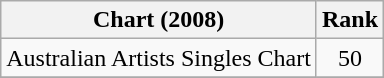<table class="wikitable" border="1">
<tr>
<th>Chart (2008)</th>
<th>Rank</th>
</tr>
<tr>
<td>Australian Artists Singles Chart</td>
<td align=center>50</td>
</tr>
<tr>
</tr>
</table>
